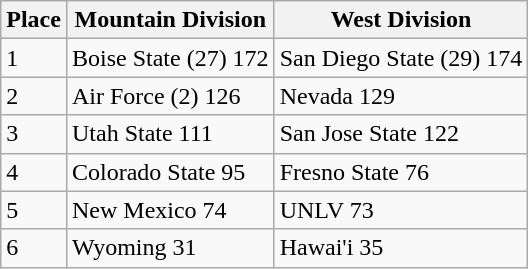<table class="wikitable">
<tr>
<th>Place</th>
<th>Mountain Division</th>
<th>West Division</th>
</tr>
<tr>
<td>1</td>
<td>Boise State (27)  172</td>
<td>San Diego State (29)  174</td>
</tr>
<tr>
<td>2</td>
<td>Air Force (2)  126</td>
<td>Nevada  129</td>
</tr>
<tr>
<td>3</td>
<td>Utah State  111</td>
<td>San Jose State  122</td>
</tr>
<tr>
<td>4</td>
<td>Colorado State  95</td>
<td>Fresno State  76</td>
</tr>
<tr>
<td>5</td>
<td>New Mexico  74</td>
<td>UNLV  73</td>
</tr>
<tr>
<td>6</td>
<td>Wyoming  31</td>
<td>Hawai'i  35</td>
</tr>
</table>
